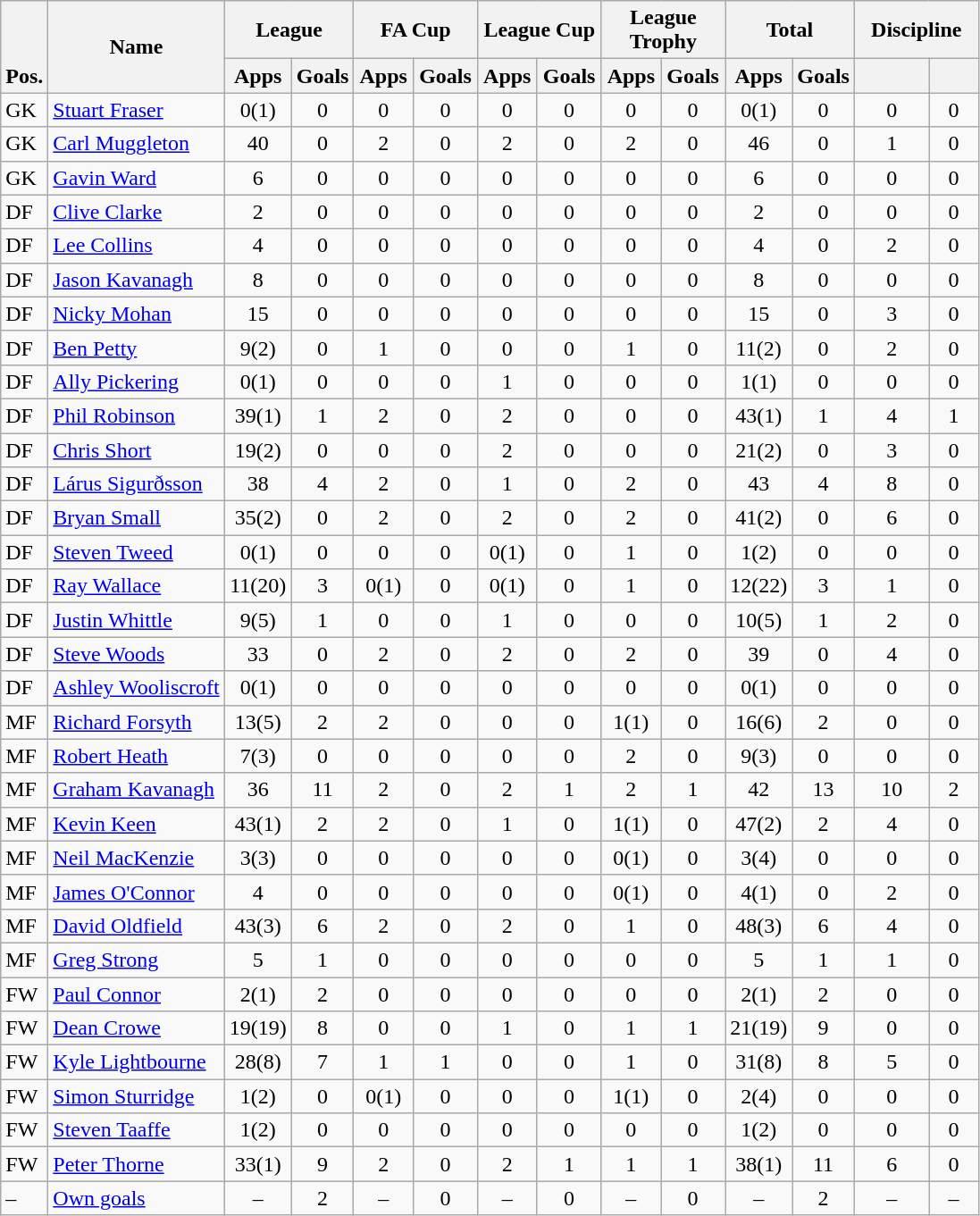<table class="wikitable" style="text-align:center">
<tr>
<th rowspan="2" valign="bottom">Pos.</th>
<th rowspan="2">Name</th>
<th colspan="2" width="85">League</th>
<th colspan="2" width="85">FA Cup</th>
<th colspan="2" width="85">League Cup</th>
<th colspan="2" width="85">League Trophy</th>
<th colspan="2" width="85">Total</th>
<th colspan="2" width="85">Discipline</th>
</tr>
<tr>
<th>Apps</th>
<th>Goals</th>
<th>Apps</th>
<th>Goals</th>
<th>Apps</th>
<th>Goals</th>
<th>Apps</th>
<th>Goals</th>
<th>Apps</th>
<th>Goals</th>
<th></th>
<th></th>
</tr>
<tr>
<td align="left">GK</td>
<td align="left"> <a href='#'>Stuart Fraser</a></td>
<td>0(1)</td>
<td>0</td>
<td>0</td>
<td>0</td>
<td>0</td>
<td>0</td>
<td>0</td>
<td>0</td>
<td>0(1)</td>
<td>0</td>
<td>0</td>
<td>0</td>
</tr>
<tr>
<td align="left">GK</td>
<td align="left"> <a href='#'>Carl Muggleton</a></td>
<td>40</td>
<td>0</td>
<td>2</td>
<td>0</td>
<td>2</td>
<td>0</td>
<td>2</td>
<td>0</td>
<td>46</td>
<td>0</td>
<td>1</td>
<td>0</td>
</tr>
<tr>
<td align="left">GK</td>
<td align="left"> <a href='#'>Gavin Ward</a></td>
<td>6</td>
<td>0</td>
<td>0</td>
<td>0</td>
<td>0</td>
<td>0</td>
<td>0</td>
<td>0</td>
<td>6</td>
<td>0</td>
<td>0</td>
<td>0</td>
</tr>
<tr>
<td align="left">DF</td>
<td align="left"> <a href='#'>Clive Clarke</a></td>
<td>2</td>
<td>0</td>
<td>0</td>
<td>0</td>
<td>0</td>
<td>0</td>
<td>0</td>
<td>0</td>
<td>2</td>
<td>0</td>
<td>0</td>
<td>0</td>
</tr>
<tr>
<td align="left">DF</td>
<td align="left"> <a href='#'>Lee Collins</a></td>
<td>4</td>
<td>0</td>
<td>0</td>
<td>0</td>
<td>0</td>
<td>0</td>
<td>0</td>
<td>0</td>
<td>4</td>
<td>0</td>
<td>2</td>
<td>0</td>
</tr>
<tr>
<td align="left">DF</td>
<td align="left"> <a href='#'>Jason Kavanagh</a></td>
<td>8</td>
<td>0</td>
<td>0</td>
<td>0</td>
<td>0</td>
<td>0</td>
<td>0</td>
<td>0</td>
<td>8</td>
<td>0</td>
<td>0</td>
<td>0</td>
</tr>
<tr>
<td align="left">DF</td>
<td align="left"> <a href='#'>Nicky Mohan</a></td>
<td>15</td>
<td>0</td>
<td>0</td>
<td>0</td>
<td>0</td>
<td>0</td>
<td>0</td>
<td>0</td>
<td>15</td>
<td>0</td>
<td>3</td>
<td>0</td>
</tr>
<tr>
<td align="left">DF</td>
<td align="left"> <a href='#'>Ben Petty</a></td>
<td>9(2)</td>
<td>0</td>
<td>1</td>
<td>0</td>
<td>0</td>
<td>0</td>
<td>1</td>
<td>0</td>
<td>11(2)</td>
<td>0</td>
<td>2</td>
<td>0</td>
</tr>
<tr>
<td align="left">DF</td>
<td align="left"> <a href='#'>Ally Pickering</a></td>
<td>0(1)</td>
<td>0</td>
<td>0</td>
<td>0</td>
<td>1</td>
<td>0</td>
<td>0</td>
<td>0</td>
<td>1(1)</td>
<td>0</td>
<td>0</td>
<td>0</td>
</tr>
<tr>
<td align="left">DF</td>
<td align="left"> <a href='#'>Phil Robinson</a></td>
<td>39(1)</td>
<td>1</td>
<td>2</td>
<td>0</td>
<td>2</td>
<td>0</td>
<td>0</td>
<td>0</td>
<td>43(1)</td>
<td>1</td>
<td>4</td>
<td>1</td>
</tr>
<tr>
<td align="left">DF</td>
<td align="left"> <a href='#'>Chris Short</a></td>
<td>19(2)</td>
<td>0</td>
<td>0</td>
<td>0</td>
<td>2</td>
<td>0</td>
<td>0</td>
<td>0</td>
<td>21(2)</td>
<td>0</td>
<td>3</td>
<td>0</td>
</tr>
<tr>
<td align="left">DF</td>
<td align="left"> <a href='#'>Lárus Sigurðsson</a></td>
<td>38</td>
<td>4</td>
<td>2</td>
<td>0</td>
<td>1</td>
<td>0</td>
<td>2</td>
<td>0</td>
<td>43</td>
<td>4</td>
<td>8</td>
<td>0</td>
</tr>
<tr>
<td align="left">DF</td>
<td align="left"> <a href='#'>Bryan Small</a></td>
<td>35(2)</td>
<td>0</td>
<td>2</td>
<td>0</td>
<td>2</td>
<td>0</td>
<td>2</td>
<td>0</td>
<td>41(2)</td>
<td>0</td>
<td>6</td>
<td>0</td>
</tr>
<tr>
<td align="left">DF</td>
<td align="left"> <a href='#'>Steven Tweed</a></td>
<td>0(1)</td>
<td>0</td>
<td>0</td>
<td>0</td>
<td>0(1)</td>
<td>0</td>
<td>1</td>
<td>0</td>
<td>1(2)</td>
<td>0</td>
<td>0</td>
<td>0</td>
</tr>
<tr>
<td align="left">DF</td>
<td align="left"> <a href='#'>Ray Wallace</a></td>
<td>11(20)</td>
<td>3</td>
<td>0(1)</td>
<td>0</td>
<td>0(1)</td>
<td>0</td>
<td>1</td>
<td>0</td>
<td>12(22)</td>
<td>3</td>
<td>1</td>
<td>0</td>
</tr>
<tr>
<td align="left">DF</td>
<td align="left"> <a href='#'>Justin Whittle</a></td>
<td>9(5)</td>
<td>1</td>
<td>0</td>
<td>0</td>
<td>1</td>
<td>0</td>
<td>0</td>
<td>0</td>
<td>10(5)</td>
<td>1</td>
<td>2</td>
<td>0</td>
</tr>
<tr>
<td align="left">DF</td>
<td align="left"> <a href='#'>Steve Woods</a></td>
<td>33</td>
<td>0</td>
<td>2</td>
<td>0</td>
<td>2</td>
<td>0</td>
<td>2</td>
<td>0</td>
<td>39</td>
<td>0</td>
<td>4</td>
<td>0</td>
</tr>
<tr>
<td align="left">DF</td>
<td align="left"> <a href='#'>Ashley Wooliscroft</a></td>
<td>0(1)</td>
<td>0</td>
<td>0</td>
<td>0</td>
<td>0</td>
<td>0</td>
<td>0</td>
<td>0</td>
<td>0(1)</td>
<td>0</td>
<td>0</td>
<td>0</td>
</tr>
<tr>
<td align="left">MF</td>
<td align="left"> <a href='#'>Richard Forsyth</a></td>
<td>13(5)</td>
<td>2</td>
<td>2</td>
<td>0</td>
<td>0</td>
<td>0</td>
<td>1(1)</td>
<td>0</td>
<td>16(6)</td>
<td>2</td>
<td>0</td>
<td>0</td>
</tr>
<tr>
<td align="left">MF</td>
<td align="left"> <a href='#'>Robert Heath</a></td>
<td>7(3)</td>
<td>0</td>
<td>0</td>
<td>0</td>
<td>0</td>
<td>0</td>
<td>2</td>
<td>0</td>
<td>9(3)</td>
<td>0</td>
<td>0</td>
<td>0</td>
</tr>
<tr>
<td align="left">MF</td>
<td align="left"> <a href='#'>Graham Kavanagh</a></td>
<td>36</td>
<td>11</td>
<td>2</td>
<td>0</td>
<td>2</td>
<td>1</td>
<td>2</td>
<td>1</td>
<td>42</td>
<td>13</td>
<td>10</td>
<td>2</td>
</tr>
<tr>
<td align="left">MF</td>
<td align="left"> <a href='#'>Kevin Keen</a></td>
<td>43(1)</td>
<td>2</td>
<td>2</td>
<td>0</td>
<td>1</td>
<td>0</td>
<td>1(1)</td>
<td>0</td>
<td>47(2)</td>
<td>2</td>
<td>4</td>
<td>0</td>
</tr>
<tr>
<td align="left">MF</td>
<td align="left"> <a href='#'>Neil MacKenzie</a></td>
<td>3(3)</td>
<td>0</td>
<td>0</td>
<td>0</td>
<td>0</td>
<td>0</td>
<td>0(1)</td>
<td>0</td>
<td>3(4)</td>
<td>0</td>
<td>0</td>
<td>0</td>
</tr>
<tr>
<td align="left">MF</td>
<td align="left"> <a href='#'>James O'Connor</a></td>
<td>4</td>
<td>0</td>
<td>0</td>
<td>0</td>
<td>0</td>
<td>0</td>
<td>0(1)</td>
<td>0</td>
<td>4(1)</td>
<td>0</td>
<td>2</td>
<td>0</td>
</tr>
<tr>
<td align="left">MF</td>
<td align="left"> <a href='#'>David Oldfield</a></td>
<td>43(3)</td>
<td>6</td>
<td>2</td>
<td>0</td>
<td>2</td>
<td>0</td>
<td>1</td>
<td>0</td>
<td>48(3)</td>
<td>6</td>
<td>4</td>
<td>0</td>
</tr>
<tr>
<td align="left">MF</td>
<td align="left"> <a href='#'>Greg Strong</a></td>
<td>5</td>
<td>1</td>
<td>0</td>
<td>0</td>
<td>0</td>
<td>0</td>
<td>0</td>
<td>0</td>
<td>5</td>
<td>1</td>
<td>1</td>
<td>0</td>
</tr>
<tr>
<td align="left">FW</td>
<td align="left"> <a href='#'>Paul Connor</a></td>
<td>2(1)</td>
<td>2</td>
<td>0</td>
<td>0</td>
<td>0</td>
<td>0</td>
<td>0</td>
<td>0</td>
<td>2(1)</td>
<td>2</td>
<td>0</td>
<td>0</td>
</tr>
<tr>
<td align="left">FW</td>
<td align="left"> <a href='#'>Dean Crowe</a></td>
<td>19(19)</td>
<td>8</td>
<td>0</td>
<td>0</td>
<td>1</td>
<td>0</td>
<td>1</td>
<td>1</td>
<td>21(19)</td>
<td>9</td>
<td>0</td>
<td>0</td>
</tr>
<tr>
<td align="left">FW</td>
<td align="left"> <a href='#'>Kyle Lightbourne</a></td>
<td>28(8)</td>
<td>7</td>
<td>1</td>
<td>1</td>
<td>0</td>
<td>0</td>
<td>1</td>
<td>0</td>
<td>31(8)</td>
<td>8</td>
<td>5</td>
<td>0</td>
</tr>
<tr>
<td align="left">FW</td>
<td align="left"> <a href='#'>Simon Sturridge</a></td>
<td>1(2)</td>
<td>0</td>
<td>0(1)</td>
<td>0</td>
<td>0</td>
<td>0</td>
<td>1(1)</td>
<td>0</td>
<td>2(4)</td>
<td>0</td>
<td>0</td>
<td>0</td>
</tr>
<tr>
<td align="left">FW</td>
<td align="left"> <a href='#'>Steven Taaffe</a></td>
<td>1(2)</td>
<td>0</td>
<td>0</td>
<td>0</td>
<td>0</td>
<td>0</td>
<td>0</td>
<td>0</td>
<td>1(2)</td>
<td>0</td>
<td>0</td>
<td>0</td>
</tr>
<tr>
<td align="left">FW</td>
<td align="left"> <a href='#'>Peter Thorne</a></td>
<td>33(1)</td>
<td>9</td>
<td>2</td>
<td>0</td>
<td>2</td>
<td>1</td>
<td>1</td>
<td>1</td>
<td>38(1)</td>
<td>11</td>
<td>6</td>
<td>0</td>
</tr>
<tr>
<td align="left">–</td>
<td align="left"><a href='#'>Own goals</a></td>
<td>–</td>
<td>2</td>
<td>–</td>
<td>0</td>
<td>–</td>
<td>0</td>
<td>–</td>
<td>0</td>
<td>–</td>
<td>2</td>
<td>–</td>
<td>–</td>
</tr>
</table>
